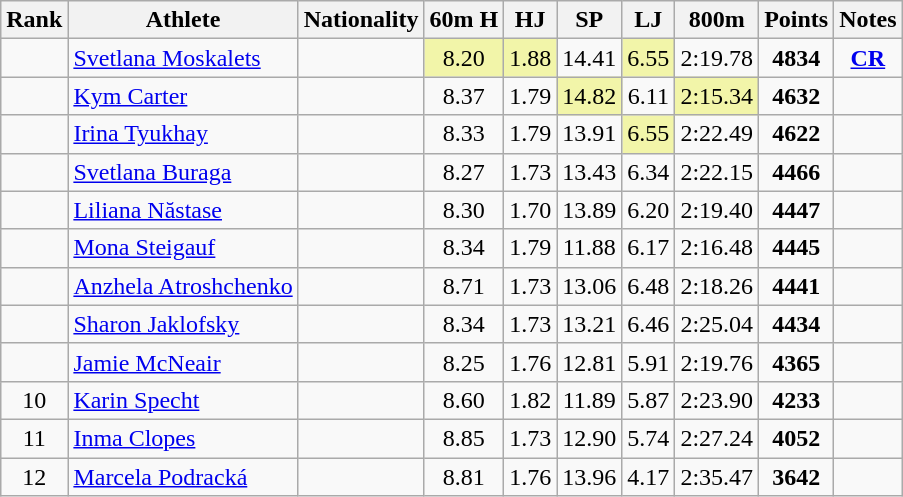<table class="wikitable sortable" style=" text-align:center">
<tr>
<th>Rank</th>
<th>Athlete</th>
<th>Nationality</th>
<th>60m H</th>
<th>HJ</th>
<th>SP</th>
<th>LJ</th>
<th>800m</th>
<th>Points</th>
<th>Notes</th>
</tr>
<tr>
<td></td>
<td align=left><a href='#'>Svetlana Moskalets</a></td>
<td align=left></td>
<td bgcolor=#F2F5A9>8.20</td>
<td bgcolor=#F2F5A9>1.88</td>
<td>14.41</td>
<td bgcolor=#F2F5A9>6.55</td>
<td>2:19.78</td>
<td><strong>4834</strong></td>
<td><strong><a href='#'>CR</a></strong></td>
</tr>
<tr>
<td></td>
<td align=left><a href='#'>Kym Carter</a></td>
<td align=left></td>
<td>8.37</td>
<td>1.79</td>
<td bgcolor=#F2F5A9>14.82</td>
<td>6.11</td>
<td bgcolor=#F2F5A9>2:15.34</td>
<td><strong>4632</strong></td>
<td></td>
</tr>
<tr>
<td></td>
<td align=left><a href='#'>Irina Tyukhay</a></td>
<td align=left></td>
<td>8.33</td>
<td>1.79</td>
<td>13.91</td>
<td bgcolor=#F2F5A9>6.55</td>
<td>2:22.49</td>
<td><strong>4622</strong></td>
<td></td>
</tr>
<tr>
<td></td>
<td align=left><a href='#'>Svetlana Buraga</a></td>
<td align=left></td>
<td>8.27</td>
<td>1.73</td>
<td>13.43</td>
<td>6.34</td>
<td>2:22.15</td>
<td><strong>4466</strong></td>
<td></td>
</tr>
<tr>
<td></td>
<td align=left><a href='#'>Liliana Năstase</a></td>
<td align=left></td>
<td>8.30</td>
<td>1.70</td>
<td>13.89</td>
<td>6.20</td>
<td>2:19.40</td>
<td><strong>4447</strong></td>
<td></td>
</tr>
<tr>
<td></td>
<td align=left><a href='#'>Mona Steigauf</a></td>
<td align=left></td>
<td>8.34</td>
<td>1.79</td>
<td>11.88</td>
<td>6.17</td>
<td>2:16.48</td>
<td><strong>4445</strong></td>
<td></td>
</tr>
<tr>
<td></td>
<td align=left><a href='#'>Anzhela Atroshchenko</a></td>
<td align=left></td>
<td>8.71</td>
<td>1.73</td>
<td>13.06</td>
<td>6.48</td>
<td>2:18.26</td>
<td><strong>4441</strong></td>
<td></td>
</tr>
<tr>
<td></td>
<td align=left><a href='#'>Sharon Jaklofsky</a></td>
<td align=left></td>
<td>8.34</td>
<td>1.73</td>
<td>13.21</td>
<td>6.46</td>
<td>2:25.04</td>
<td><strong>4434</strong></td>
<td></td>
</tr>
<tr>
<td></td>
<td align=left><a href='#'>Jamie McNeair</a></td>
<td align=left></td>
<td>8.25</td>
<td>1.76</td>
<td>12.81</td>
<td>5.91</td>
<td>2:19.76</td>
<td><strong>4365</strong></td>
<td></td>
</tr>
<tr>
<td>10</td>
<td align=left><a href='#'>Karin Specht</a></td>
<td align=left></td>
<td>8.60</td>
<td>1.82</td>
<td>11.89</td>
<td>5.87</td>
<td>2:23.90</td>
<td><strong>4233</strong></td>
<td></td>
</tr>
<tr>
<td>11</td>
<td align=left><a href='#'>Inma Clopes</a></td>
<td align=left></td>
<td>8.85</td>
<td>1.73</td>
<td>12.90</td>
<td>5.74</td>
<td>2:27.24</td>
<td><strong>4052</strong></td>
<td></td>
</tr>
<tr>
<td>12</td>
<td align=left><a href='#'>Marcela Podracká</a></td>
<td align=left></td>
<td>8.81</td>
<td>1.76</td>
<td>13.96</td>
<td>4.17</td>
<td>2:35.47</td>
<td><strong>3642</strong></td>
<td></td>
</tr>
</table>
